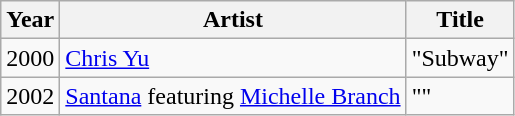<table class="wikitable sortable">
<tr>
<th>Year</th>
<th>Artist</th>
<th>Title</th>
</tr>
<tr>
<td>2000</td>
<td><a href='#'>Chris Yu</a></td>
<td>"Subway"</td>
</tr>
<tr>
<td>2002</td>
<td><a href='#'>Santana</a> featuring <a href='#'>Michelle Branch</a></td>
<td>""</td>
</tr>
</table>
